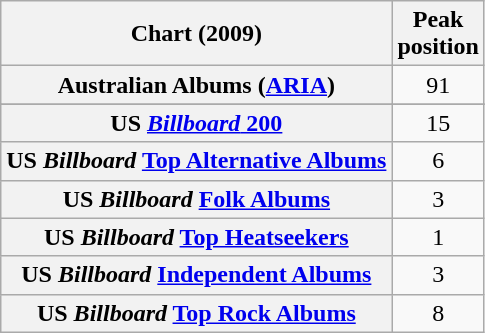<table class="wikitable sortable plainrowheaders">
<tr>
<th>Chart (2009)</th>
<th>Peak<br>position</th>
</tr>
<tr>
<th scope="row">Australian Albums (<a href='#'>ARIA</a>)</th>
<td align="center">91</td>
</tr>
<tr>
</tr>
<tr>
</tr>
<tr>
</tr>
<tr>
</tr>
<tr>
<th scope="row">US <a href='#'><em>Billboard</em> 200</a></th>
<td align="center">15</td>
</tr>
<tr>
<th scope="row">US <em>Billboard</em> <a href='#'>Top Alternative Albums</a></th>
<td align="center">6</td>
</tr>
<tr>
<th scope="row">US <em>Billboard</em> <a href='#'>Folk Albums</a></th>
<td align="center">3</td>
</tr>
<tr>
<th scope="row">US <em>Billboard</em> <a href='#'>Top Heatseekers</a></th>
<td align="center">1</td>
</tr>
<tr>
<th scope="row">US <em>Billboard</em> <a href='#'>Independent Albums</a></th>
<td align="center">3</td>
</tr>
<tr>
<th scope="row">US <em>Billboard</em> <a href='#'>Top Rock Albums</a></th>
<td align="center">8</td>
</tr>
</table>
